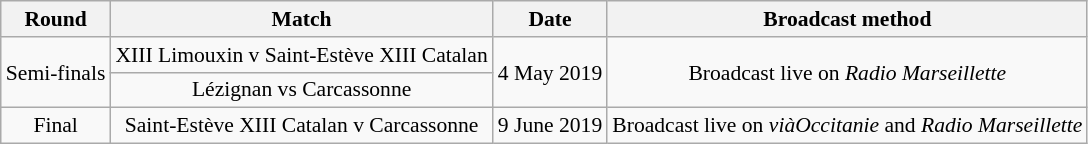<table class="wikitable" style="border-collapse:collapse; font-size:90%; text-align:center">
<tr>
<th>Round</th>
<th>Match</th>
<th>Date</th>
<th>Broadcast method</th>
</tr>
<tr>
<td rowspan=2>Semi-finals</td>
<td>XIII Limouxin v Saint-Estève XIII Catalan</td>
<td rowspan=2>4 May 2019</td>
<td rowspan=2>Broadcast live on <em>Radio Marseillette</em></td>
</tr>
<tr>
<td>Lézignan vs Carcassonne</td>
</tr>
<tr>
<td>Final</td>
<td>Saint-Estève XIII Catalan v Carcassonne</td>
<td>9 June 2019</td>
<td>Broadcast live on <em>viàOccitanie</em> and <em>Radio Marseillette</em></td>
</tr>
</table>
